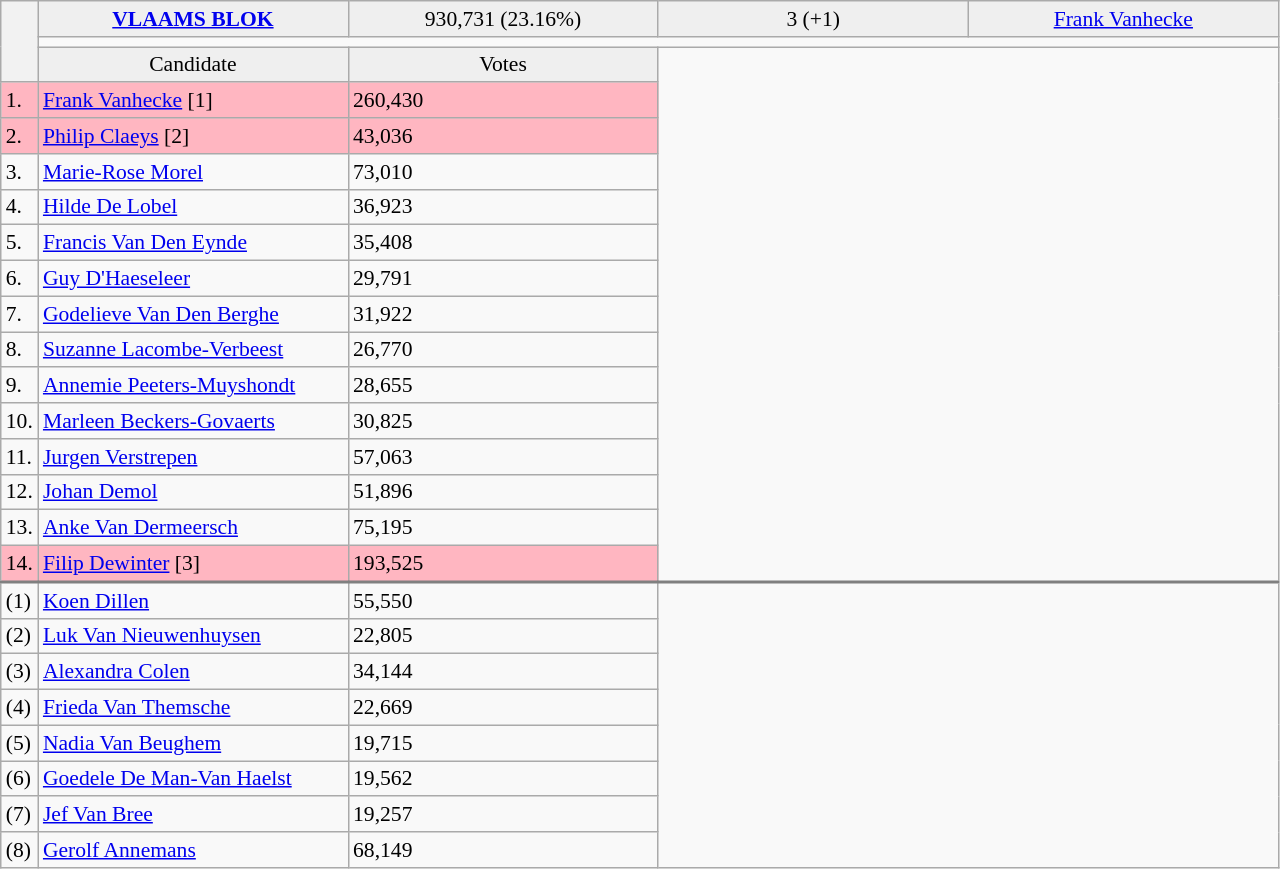<table class="wikitable collapsible collapsed" style=text-align:left;font-size:90%>
<tr>
<th rowspan=3></th>
<td bgcolor=efefef width=200 align=center><strong> <a href='#'>VLAAMS BLOK</a></strong></td>
<td bgcolor=efefef width=200 align=center>930,731 (23.16%)</td>
<td bgcolor=efefef width=200 align=center>3 (+1)</td>
<td bgcolor=efefef width=200 align=center><a href='#'>Frank Vanhecke</a></td>
</tr>
<tr>
<td colspan=4 bgcolor=></td>
</tr>
<tr>
<td bgcolor=efefef align=center>Candidate</td>
<td bgcolor=efefef align=center>Votes</td>
</tr>
<tr bgcolor=lightpink>
<td>1.</td>
<td><a href='#'>Frank Vanhecke</a> [1]</td>
<td>260,430</td>
</tr>
<tr bgcolor=lightpink>
<td>2.</td>
<td><a href='#'>Philip Claeys</a> [2]</td>
<td>43,036</td>
</tr>
<tr>
<td>3.</td>
<td><a href='#'>Marie-Rose Morel</a></td>
<td>73,010</td>
</tr>
<tr>
<td>4.</td>
<td><a href='#'>Hilde De Lobel</a></td>
<td>36,923</td>
</tr>
<tr>
<td>5.</td>
<td><a href='#'>Francis Van Den Eynde</a></td>
<td>35,408</td>
</tr>
<tr>
<td>6.</td>
<td><a href='#'>Guy D'Haeseleer</a></td>
<td>29,791</td>
</tr>
<tr>
<td>7.</td>
<td><a href='#'>Godelieve Van Den Berghe</a></td>
<td>31,922</td>
</tr>
<tr>
<td>8.</td>
<td><a href='#'>Suzanne Lacombe-Verbeest</a></td>
<td>26,770</td>
</tr>
<tr>
<td>9.</td>
<td><a href='#'>Annemie Peeters-Muyshondt</a></td>
<td>28,655</td>
</tr>
<tr>
<td>10.</td>
<td><a href='#'>Marleen Beckers-Govaerts</a></td>
<td>30,825</td>
</tr>
<tr>
<td>11.</td>
<td><a href='#'>Jurgen Verstrepen</a></td>
<td>57,063</td>
</tr>
<tr>
<td>12.</td>
<td><a href='#'>Johan Demol</a></td>
<td>51,896</td>
</tr>
<tr>
<td>13.</td>
<td><a href='#'>Anke Van Dermeersch</a></td>
<td>75,195</td>
</tr>
<tr bgcolor=lightpink>
<td>14.</td>
<td><a href='#'>Filip Dewinter</a> [3]</td>
<td>193,525</td>
</tr>
<tr style="border-top:2px solid gray;">
<td>(1)</td>
<td><a href='#'>Koen Dillen</a></td>
<td>55,550</td>
</tr>
<tr>
<td>(2)</td>
<td><a href='#'>Luk Van Nieuwenhuysen</a></td>
<td>22,805</td>
</tr>
<tr>
<td>(3)</td>
<td><a href='#'>Alexandra Colen</a></td>
<td>34,144</td>
</tr>
<tr>
<td>(4)</td>
<td><a href='#'>Frieda Van Themsche</a></td>
<td>22,669</td>
</tr>
<tr>
<td>(5)</td>
<td><a href='#'>Nadia Van Beughem</a></td>
<td>19,715</td>
</tr>
<tr>
<td>(6)</td>
<td><a href='#'>Goedele De Man-Van Haelst</a></td>
<td>19,562</td>
</tr>
<tr>
<td>(7)</td>
<td><a href='#'>Jef Van Bree</a></td>
<td>19,257</td>
</tr>
<tr>
<td>(8)</td>
<td><a href='#'>Gerolf Annemans</a></td>
<td>68,149</td>
</tr>
</table>
